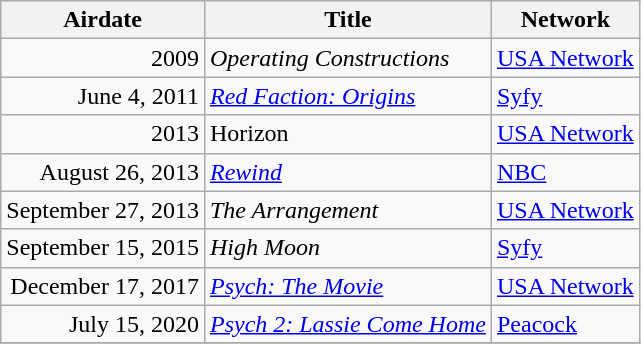<table class="wikitable sortable">
<tr>
<th>Airdate</th>
<th>Title</th>
<th>Network</th>
</tr>
<tr>
<td style="text-align:right;">2009</td>
<td><em>Operating Constructions</em></td>
<td><a href='#'>USA Network</a></td>
</tr>
<tr>
<td style="text-align:right;">June 4, 2011</td>
<td><em><a href='#'>Red Faction: Origins</a></em></td>
<td><a href='#'>Syfy</a></td>
</tr>
<tr>
<td style="text-align:right;">2013</td>
<td>Horizon</td>
<td><a href='#'>USA Network</a></td>
</tr>
<tr>
<td style="text-align:right;">August 26, 2013</td>
<td><em><a href='#'>Rewind</a></em></td>
<td><a href='#'>NBC</a></td>
</tr>
<tr>
<td style="text-align:right;">September 27, 2013</td>
<td><em>The Arrangement</em></td>
<td><a href='#'>USA Network</a></td>
</tr>
<tr>
<td style="text-align:right;">September 15, 2015</td>
<td><em>High Moon</em></td>
<td><a href='#'>Syfy</a></td>
</tr>
<tr>
<td style="text-align:right;">December 17, 2017</td>
<td><em><a href='#'>Psych: The Movie</a></em></td>
<td><a href='#'>USA Network</a></td>
</tr>
<tr>
<td style="text-align:right;">July 15, 2020</td>
<td><em><a href='#'>Psych 2: Lassie Come Home</a></em></td>
<td><a href='#'>Peacock</a></td>
</tr>
<tr>
</tr>
</table>
